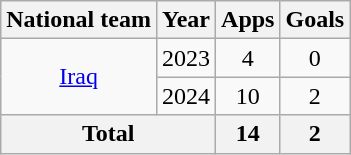<table class="wikitable" style="text-align:center">
<tr>
<th>National team</th>
<th>Year</th>
<th>Apps</th>
<th>Goals</th>
</tr>
<tr>
<td rowspan="2"><a href='#'>Iraq</a></td>
<td>2023</td>
<td>4</td>
<td>0</td>
</tr>
<tr>
<td>2024</td>
<td>10</td>
<td>2</td>
</tr>
<tr>
<th colspan="2">Total</th>
<th>14</th>
<th>2</th>
</tr>
</table>
